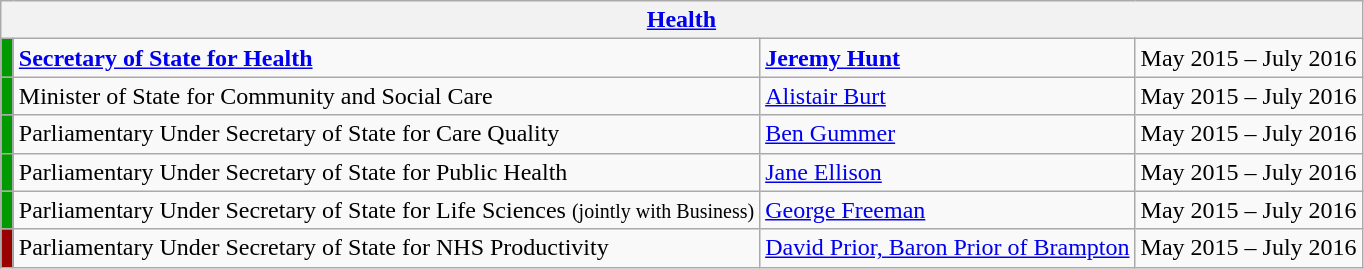<table class="wikitable">
<tr>
<th colspan=4><a href='#'>Health</a></th>
</tr>
<tr>
<td style="width:1px; background:#090;"></td>
<td><strong><a href='#'>Secretary of State for Health</a></strong></td>
<td><strong><a href='#'>Jeremy Hunt</a></strong></td>
<td>May 2015 – July 2016</td>
</tr>
<tr>
<td style="width:1px; background:#090;"></td>
<td>Minister of State for Community and Social Care</td>
<td><a href='#'>Alistair Burt</a></td>
<td>May 2015 – July 2016</td>
</tr>
<tr>
<td style="width:1px; background:#090;"></td>
<td>Parliamentary Under Secretary of State for Care Quality</td>
<td><a href='#'>Ben Gummer</a></td>
<td>May 2015 – July 2016</td>
</tr>
<tr>
<td style="width:1px; background:#090;"></td>
<td>Parliamentary Under Secretary of State for Public Health</td>
<td><a href='#'>Jane Ellison</a></td>
<td>May 2015 – July 2016</td>
</tr>
<tr>
<td style="width:1px; background:#090;"></td>
<td>Parliamentary Under Secretary of State for Life Sciences <small>(jointly with Business)</small></td>
<td><a href='#'>George Freeman</a></td>
<td>May 2015 – July 2016</td>
</tr>
<tr>
<td style="width:1px; background:#900;"></td>
<td>Parliamentary Under Secretary of State for NHS Productivity</td>
<td><a href='#'>David Prior, Baron Prior of Brampton</a></td>
<td>May 2015 – July 2016</td>
</tr>
</table>
